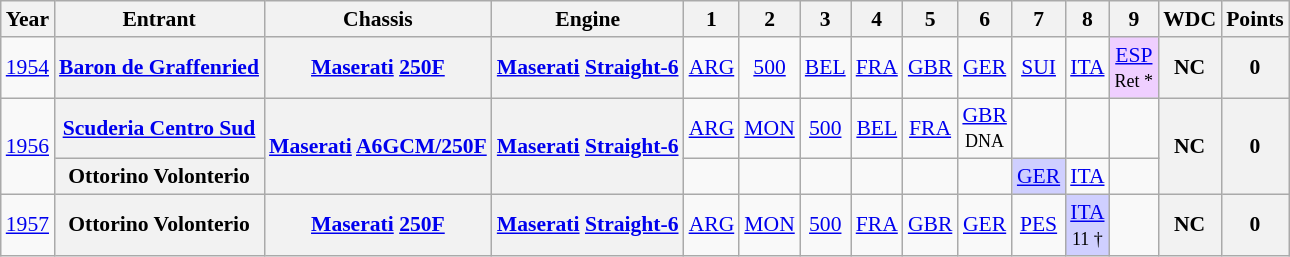<table class="wikitable" style="text-align:center; font-size:90%">
<tr>
<th>Year</th>
<th>Entrant</th>
<th>Chassis</th>
<th>Engine</th>
<th>1</th>
<th>2</th>
<th>3</th>
<th>4</th>
<th>5</th>
<th>6</th>
<th>7</th>
<th>8</th>
<th>9</th>
<th>WDC</th>
<th>Points</th>
</tr>
<tr>
<td><a href='#'>1954</a></td>
<th><a href='#'>Baron de Graffenried</a></th>
<th><a href='#'>Maserati</a> <a href='#'>250F</a></th>
<th><a href='#'>Maserati</a> <a href='#'>Straight-6</a></th>
<td><a href='#'>ARG</a></td>
<td><a href='#'>500</a></td>
<td><a href='#'>BEL</a></td>
<td><a href='#'>FRA</a></td>
<td><a href='#'>GBR</a></td>
<td><a href='#'>GER</a></td>
<td><a href='#'>SUI</a></td>
<td><a href='#'>ITA</a></td>
<td style="background:#EFCFFF;"><a href='#'>ESP</a><br><small>Ret *</small></td>
<th>NC</th>
<th>0</th>
</tr>
<tr>
<td rowspan=2><a href='#'>1956</a></td>
<th><a href='#'>Scuderia Centro Sud</a></th>
<th rowspan=2><a href='#'>Maserati</a> <a href='#'>A6GCM/250F</a></th>
<th rowspan=2><a href='#'>Maserati</a> <a href='#'>Straight-6</a></th>
<td><a href='#'>ARG</a></td>
<td><a href='#'>MON</a></td>
<td><a href='#'>500</a></td>
<td><a href='#'>BEL</a></td>
<td><a href='#'>FRA</a></td>
<td><a href='#'>GBR</a><br><small>DNA</small></td>
<td></td>
<td></td>
<td></td>
<th rowspan=2>NC</th>
<th rowspan=2>0</th>
</tr>
<tr>
<th>Ottorino Volonterio</th>
<td></td>
<td></td>
<td></td>
<td></td>
<td></td>
<td></td>
<td style="background:#CFCFFF;"><a href='#'>GER</a><br></td>
<td><a href='#'>ITA</a></td>
<td></td>
</tr>
<tr>
<td><a href='#'>1957</a></td>
<th>Ottorino Volonterio</th>
<th><a href='#'>Maserati</a> <a href='#'>250F</a></th>
<th><a href='#'>Maserati</a> <a href='#'>Straight-6</a></th>
<td><a href='#'>ARG</a></td>
<td><a href='#'>MON</a></td>
<td><a href='#'>500</a></td>
<td><a href='#'>FRA</a></td>
<td><a href='#'>GBR</a></td>
<td><a href='#'>GER</a></td>
<td><a href='#'>PES</a></td>
<td style="background:#CFCFFF;"><a href='#'>ITA</a><br><small>11 †</small></td>
<td></td>
<th>NC</th>
<th>0</th>
</tr>
</table>
